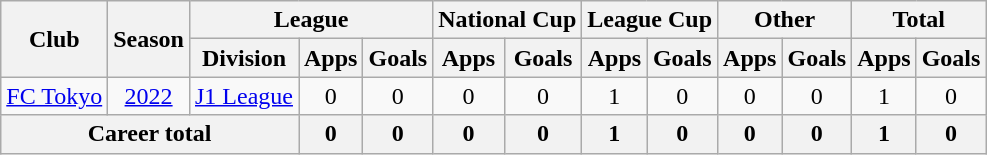<table class="wikitable" style="text-align: center">
<tr>
<th rowspan="2">Club</th>
<th rowspan="2">Season</th>
<th colspan="3">League</th>
<th colspan="2">National Cup</th>
<th colspan="2">League Cup</th>
<th colspan="2">Other</th>
<th colspan="2">Total</th>
</tr>
<tr>
<th>Division</th>
<th>Apps</th>
<th>Goals</th>
<th>Apps</th>
<th>Goals</th>
<th>Apps</th>
<th>Goals</th>
<th>Apps</th>
<th>Goals</th>
<th>Apps</th>
<th>Goals</th>
</tr>
<tr>
<td><a href='#'>FC Tokyo</a></td>
<td><a href='#'>2022</a></td>
<td><a href='#'>J1 League</a></td>
<td>0</td>
<td>0</td>
<td>0</td>
<td>0</td>
<td>1</td>
<td>0</td>
<td>0</td>
<td>0</td>
<td>1</td>
<td>0</td>
</tr>
<tr>
<th colspan=3>Career total</th>
<th>0</th>
<th>0</th>
<th>0</th>
<th>0</th>
<th>1</th>
<th>0</th>
<th>0</th>
<th>0</th>
<th>1</th>
<th>0</th>
</tr>
</table>
